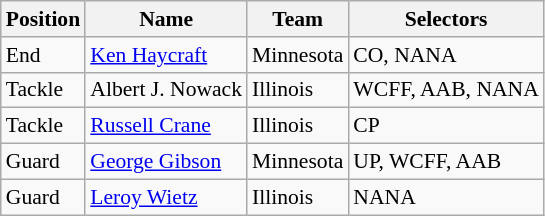<table class="wikitable" style="font-size: 90%">
<tr>
<th>Position</th>
<th>Name</th>
<th>Team</th>
<th>Selectors</th>
</tr>
<tr>
<td>End</td>
<td><a href='#'>Ken Haycraft</a></td>
<td>Minnesota</td>
<td>CO, NANA</td>
</tr>
<tr>
<td>Tackle</td>
<td>Albert J. Nowack</td>
<td>Illinois</td>
<td>WCFF, AAB, NANA</td>
</tr>
<tr>
<td>Tackle</td>
<td><a href='#'>Russell Crane</a></td>
<td>Illinois</td>
<td>CP</td>
</tr>
<tr>
<td>Guard</td>
<td><a href='#'>George Gibson</a></td>
<td>Minnesota</td>
<td>UP, WCFF, AAB</td>
</tr>
<tr>
<td>Guard</td>
<td><a href='#'>Leroy Wietz</a></td>
<td>Illinois</td>
<td>NANA</td>
</tr>
</table>
